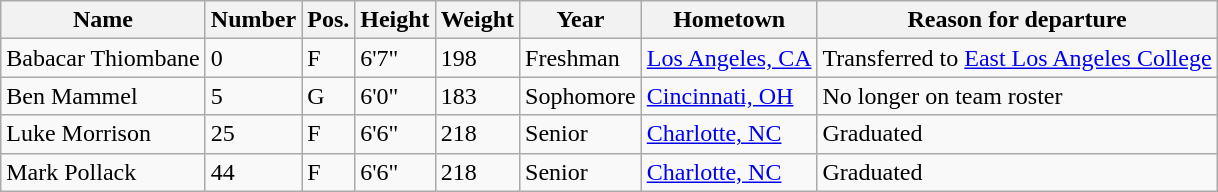<table class="wikitable sortable" border="1">
<tr>
<th>Name</th>
<th>Number</th>
<th>Pos.</th>
<th>Height</th>
<th>Weight</th>
<th>Year</th>
<th>Hometown</th>
<th class="unsortable">Reason for departure</th>
</tr>
<tr>
<td>Babacar Thiombane</td>
<td>0</td>
<td>F</td>
<td>6'7"</td>
<td>198</td>
<td>Freshman</td>
<td><a href='#'>Los Angeles, CA</a></td>
<td>Transferred to <a href='#'>East Los Angeles College</a></td>
</tr>
<tr>
<td>Ben Mammel</td>
<td>5</td>
<td>G</td>
<td>6'0"</td>
<td>183</td>
<td>Sophomore</td>
<td><a href='#'>Cincinnati, OH</a></td>
<td>No longer on team roster</td>
</tr>
<tr>
<td>Luke Morrison</td>
<td>25</td>
<td>F</td>
<td>6'6"</td>
<td>218</td>
<td>Senior</td>
<td><a href='#'>Charlotte, NC</a></td>
<td>Graduated</td>
</tr>
<tr>
<td>Mark Pollack</td>
<td>44</td>
<td>F</td>
<td>6'6"</td>
<td>218</td>
<td>Senior</td>
<td><a href='#'>Charlotte, NC</a></td>
<td>Graduated</td>
</tr>
</table>
